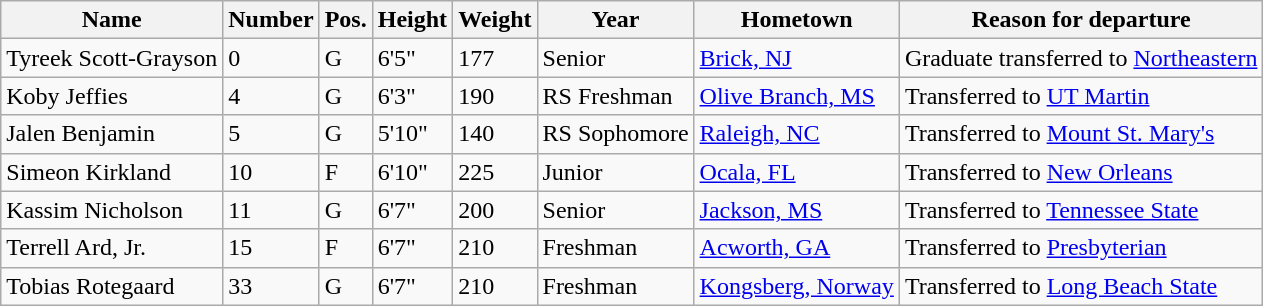<table class="wikitable sortable" border="1">
<tr>
<th>Name</th>
<th>Number</th>
<th>Pos.</th>
<th>Height</th>
<th>Weight</th>
<th>Year</th>
<th>Hometown</th>
<th class="unsortable">Reason for departure</th>
</tr>
<tr>
<td>Tyreek Scott-Grayson</td>
<td>0</td>
<td>G</td>
<td>6'5"</td>
<td>177</td>
<td>Senior</td>
<td><a href='#'>Brick, NJ</a></td>
<td>Graduate transferred to <a href='#'>Northeastern</a></td>
</tr>
<tr>
<td>Koby Jeffies</td>
<td>4</td>
<td>G</td>
<td>6'3"</td>
<td>190</td>
<td>RS Freshman</td>
<td><a href='#'>Olive Branch, MS</a></td>
<td>Transferred to <a href='#'>UT Martin</a></td>
</tr>
<tr>
<td>Jalen Benjamin</td>
<td>5</td>
<td>G</td>
<td>5'10"</td>
<td>140</td>
<td>RS Sophomore</td>
<td><a href='#'>Raleigh, NC</a></td>
<td>Transferred to <a href='#'>Mount St. Mary's</a></td>
</tr>
<tr>
<td>Simeon Kirkland</td>
<td>10</td>
<td>F</td>
<td>6'10"</td>
<td>225</td>
<td>Junior</td>
<td><a href='#'>Ocala, FL</a></td>
<td>Transferred to <a href='#'>New Orleans</a></td>
</tr>
<tr>
<td>Kassim Nicholson</td>
<td>11</td>
<td>G</td>
<td>6'7"</td>
<td>200</td>
<td>Senior</td>
<td><a href='#'>Jackson, MS</a></td>
<td>Transferred to <a href='#'>Tennessee State</a></td>
</tr>
<tr>
<td>Terrell Ard, Jr.</td>
<td>15</td>
<td>F</td>
<td>6'7"</td>
<td>210</td>
<td>Freshman</td>
<td><a href='#'>Acworth, GA</a></td>
<td>Transferred to <a href='#'>Presbyterian</a></td>
</tr>
<tr>
<td>Tobias Rotegaard</td>
<td>33</td>
<td>G</td>
<td>6'7"</td>
<td>210</td>
<td>Freshman</td>
<td><a href='#'>Kongsberg, Norway</a></td>
<td>Transferred to <a href='#'>Long Beach State</a></td>
</tr>
</table>
